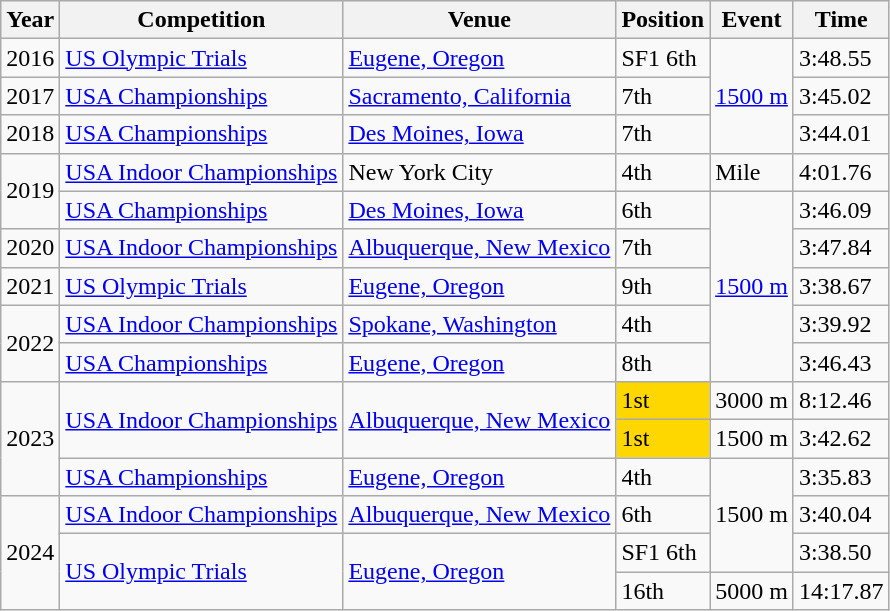<table class="wikitable">
<tr>
<th>Year</th>
<th>Competition</th>
<th>Venue</th>
<th>Position</th>
<th>Event</th>
<th>Time</th>
</tr>
<tr>
<td>2016</td>
<td><a href='#'>US Olympic Trials</a></td>
<td><a href='#'>Eugene, Oregon</a></td>
<td>SF1 6th</td>
<td rowspan="3"><a href='#'>1500 m</a></td>
<td>3:48.55</td>
</tr>
<tr>
<td>2017</td>
<td><a href='#'>USA Championships</a></td>
<td><a href='#'>Sacramento, California</a></td>
<td>7th</td>
<td>3:45.02</td>
</tr>
<tr>
<td>2018</td>
<td><a href='#'>USA Championships</a></td>
<td><a href='#'>Des Moines, Iowa</a></td>
<td>7th</td>
<td>3:44.01</td>
</tr>
<tr>
<td rowspan="2">2019</td>
<td><a href='#'>USA Indoor Championships</a></td>
<td>New York City</td>
<td>4th</td>
<td>Mile</td>
<td>4:01.76</td>
</tr>
<tr>
<td><a href='#'>USA Championships</a></td>
<td><a href='#'>Des Moines, Iowa</a></td>
<td>6th</td>
<td rowspan="5"><a href='#'>1500 m</a></td>
<td>3:46.09</td>
</tr>
<tr>
<td>2020</td>
<td><a href='#'>USA Indoor Championships</a></td>
<td><a href='#'>Albuquerque, New Mexico</a></td>
<td>7th</td>
<td>3:47.84</td>
</tr>
<tr>
<td>2021</td>
<td><a href='#'>US Olympic Trials</a></td>
<td><a href='#'>Eugene, Oregon</a></td>
<td>9th</td>
<td>3:38.67</td>
</tr>
<tr>
<td rowspan="2">2022</td>
<td><a href='#'>USA Indoor Championships</a></td>
<td><a href='#'>Spokane, Washington</a></td>
<td>4th</td>
<td>3:39.92</td>
</tr>
<tr>
<td><a href='#'>USA Championships</a></td>
<td><a href='#'>Eugene, Oregon</a></td>
<td>8th</td>
<td>3:46.43</td>
</tr>
<tr>
<td rowspan="3">2023</td>
<td rowspan=2><a href='#'>USA Indoor Championships</a></td>
<td rowspan=2><a href='#'>Albuquerque, New Mexico</a></td>
<td bgcolor=gold>1st</td>
<td>3000 m</td>
<td>8:12.46</td>
</tr>
<tr>
<td bgcolor=gold>1st</td>
<td>1500 m</td>
<td>3:42.62</td>
</tr>
<tr>
<td><a href='#'>USA Championships</a></td>
<td><a href='#'>Eugene, Oregon</a></td>
<td>4th</td>
<td rowspan=3>1500 m</td>
<td>3:35.83</td>
</tr>
<tr>
<td rowspan=3>2024</td>
<td><a href='#'>USA Indoor Championships</a></td>
<td><a href='#'>Albuquerque, New Mexico</a></td>
<td>6th</td>
<td>3:40.04</td>
</tr>
<tr>
<td rowspan=2><a href='#'>US Olympic Trials</a></td>
<td rowspan=2><a href='#'>Eugene, Oregon</a></td>
<td>SF1 6th</td>
<td>3:38.50</td>
</tr>
<tr>
<td>16th</td>
<td>5000 m</td>
<td>14:17.87</td>
</tr>
</table>
